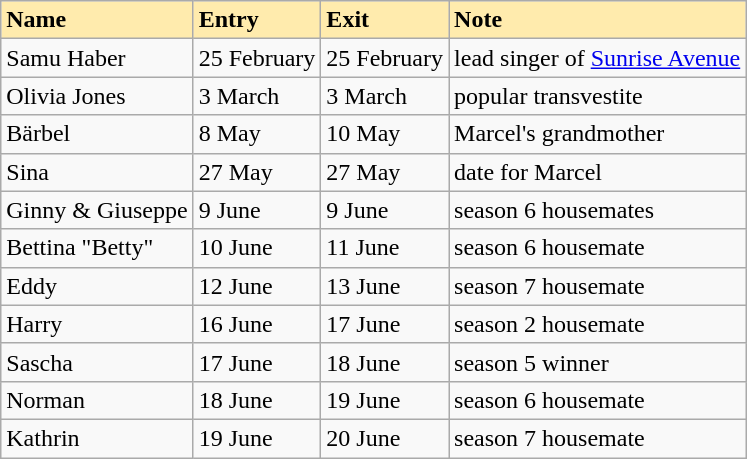<table class="wikitable">
<tr>
<td bgcolor="#FFEBAD"><strong>Name</strong></td>
<td bgcolor="#FFEBAD"><strong>Entry</strong></td>
<td bgcolor="#FFEBAD"><strong>Exit</strong></td>
<td bgcolor="#FFEBAD"><strong>Note</strong></td>
</tr>
<tr>
<td>Samu Haber</td>
<td>25 February</td>
<td>25 February</td>
<td>lead singer of <a href='#'>Sunrise Avenue</a></td>
</tr>
<tr>
<td>Olivia Jones</td>
<td>3 March</td>
<td>3 March</td>
<td>popular transvestite</td>
</tr>
<tr>
<td>Bärbel</td>
<td>8 May</td>
<td>10 May</td>
<td>Marcel's grandmother</td>
</tr>
<tr>
<td>Sina</td>
<td>27 May</td>
<td>27 May</td>
<td>date for Marcel</td>
</tr>
<tr>
<td>Ginny & Giuseppe</td>
<td>9 June</td>
<td>9 June</td>
<td>season 6 housemates</td>
</tr>
<tr>
<td>Bettina "Betty"</td>
<td>10 June</td>
<td>11 June</td>
<td>season 6 housemate</td>
</tr>
<tr>
<td>Eddy</td>
<td>12 June</td>
<td>13 June</td>
<td>season 7 housemate</td>
</tr>
<tr>
<td>Harry</td>
<td>16 June</td>
<td>17 June</td>
<td>season 2 housemate</td>
</tr>
<tr>
<td>Sascha</td>
<td>17 June</td>
<td>18 June</td>
<td>season 5 winner</td>
</tr>
<tr>
<td>Norman</td>
<td>18 June</td>
<td>19 June</td>
<td>season 6 housemate</td>
</tr>
<tr>
<td>Kathrin</td>
<td>19 June</td>
<td>20 June</td>
<td>season 7 housemate</td>
</tr>
</table>
